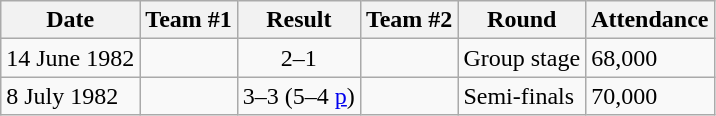<table class="wikitable" style="text-align: left;">
<tr>
<th>Date</th>
<th>Team #1</th>
<th>Result</th>
<th>Team #2</th>
<th>Round</th>
<th>Attendance</th>
</tr>
<tr>
<td>14 June 1982</td>
<td></td>
<td style="text-align:center">2–1</td>
<td></td>
<td>Group stage</td>
<td>68,000</td>
</tr>
<tr>
<td>8 July 1982</td>
<td></td>
<td style="text-align:center">3–3 (5–4 <a href='#'>p</a>)</td>
<td></td>
<td>Semi-finals</td>
<td>70,000</td>
</tr>
</table>
